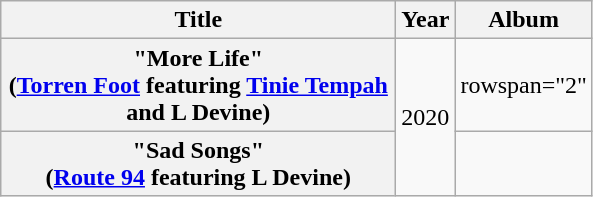<table class="wikitable plainrowheaders" style="text-align:center;" border="1">
<tr>
<th scope="col" rowspan="1" style="width:16em;">Title</th>
<th scope="col" rowspan="1" style="width:1em;">Year</th>
<th scope="col" rowspan="1">Album</th>
</tr>
<tr>
<th scope="row">"More Life" <br><span>(<a href='#'>Torren Foot</a> featuring <a href='#'>Tinie Tempah</a> and L Devine)</span></th>
<td rowspan="2">2020</td>
<td>rowspan="2" </td>
</tr>
<tr>
<th scope="row">"Sad Songs" <br><span>(<a href='#'>Route 94</a> featuring L Devine)</span></th>
</tr>
</table>
